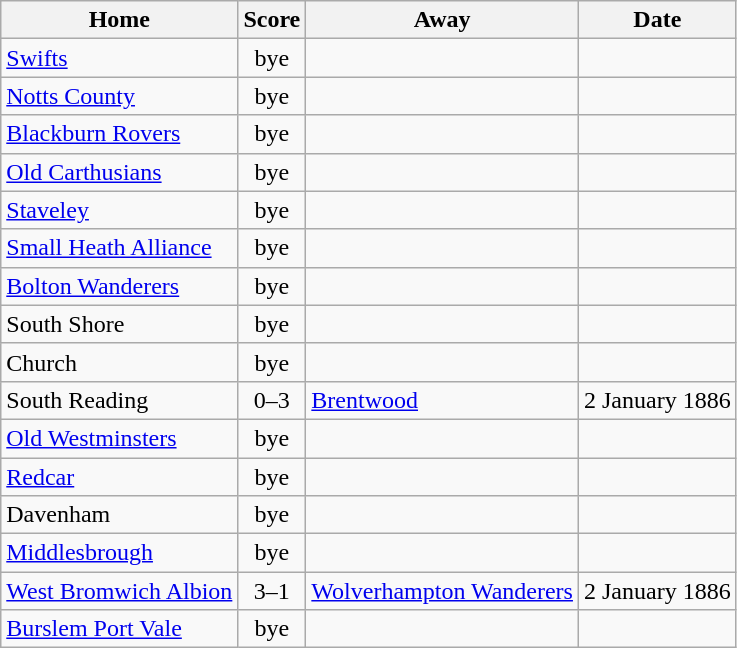<table class="wikitable">
<tr>
<th>Home</th>
<th>Score</th>
<th>Away</th>
<th>Date</th>
</tr>
<tr>
<td><a href='#'>Swifts</a></td>
<td align=center>bye</td>
<td></td>
<td></td>
</tr>
<tr>
<td><a href='#'>Notts County</a></td>
<td align=center>bye</td>
<td></td>
<td></td>
</tr>
<tr>
<td><a href='#'>Blackburn Rovers</a></td>
<td align=center>bye</td>
<td></td>
<td></td>
</tr>
<tr>
<td><a href='#'>Old Carthusians</a></td>
<td align=center>bye</td>
<td></td>
<td></td>
</tr>
<tr>
<td><a href='#'>Staveley</a></td>
<td align=center>bye</td>
<td></td>
<td></td>
</tr>
<tr>
<td><a href='#'>Small Heath Alliance</a></td>
<td align=center>bye</td>
<td></td>
<td></td>
</tr>
<tr>
<td><a href='#'>Bolton Wanderers</a></td>
<td align=center>bye</td>
<td></td>
<td></td>
</tr>
<tr>
<td>South Shore</td>
<td align=center>bye</td>
<td></td>
<td></td>
</tr>
<tr>
<td>Church</td>
<td align=center>bye</td>
<td></td>
<td></td>
</tr>
<tr>
<td>South Reading</td>
<td align=center>0–3</td>
<td><a href='#'>Brentwood</a></td>
<td>2 January 1886</td>
</tr>
<tr>
<td><a href='#'>Old Westminsters</a></td>
<td align=center>bye</td>
<td></td>
<td></td>
</tr>
<tr>
<td><a href='#'>Redcar</a></td>
<td align=center>bye</td>
<td></td>
<td></td>
</tr>
<tr>
<td>Davenham</td>
<td align=center>bye</td>
<td></td>
<td></td>
</tr>
<tr>
<td><a href='#'>Middlesbrough</a></td>
<td align=center>bye</td>
<td></td>
<td></td>
</tr>
<tr>
<td><a href='#'>West Bromwich Albion</a></td>
<td align=center>3–1</td>
<td><a href='#'>Wolverhampton Wanderers</a></td>
<td>2 January 1886</td>
</tr>
<tr>
<td><a href='#'>Burslem Port Vale</a></td>
<td align=center>bye</td>
<td></td>
<td></td>
</tr>
</table>
